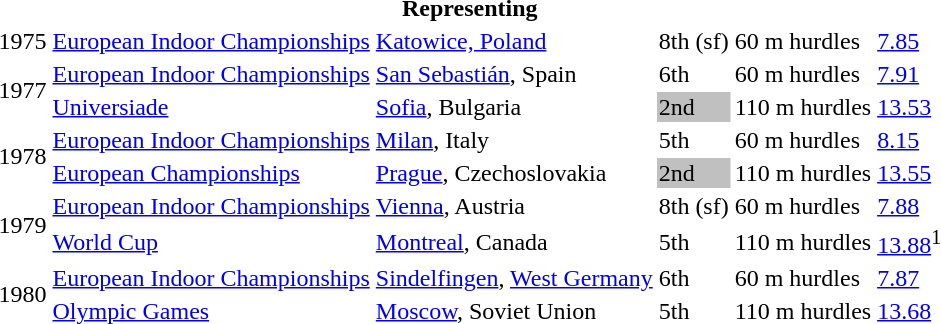<table>
<tr>
<th colspan="6">Representing </th>
</tr>
<tr>
<td>1975</td>
<td><a href='#'>European Indoor Championships</a></td>
<td><a href='#'>Katowice, Poland</a></td>
<td>8th (sf)</td>
<td>60 m hurdles</td>
<td><a href='#'>7.85</a></td>
</tr>
<tr>
<td rowspan=2>1977</td>
<td><a href='#'>European Indoor Championships</a></td>
<td><a href='#'>San Sebastián</a>, Spain</td>
<td>6th</td>
<td>60 m hurdles</td>
<td><a href='#'>7.91</a></td>
</tr>
<tr>
<td><a href='#'>Universiade</a></td>
<td><a href='#'>Sofia</a>, Bulgaria</td>
<td bgcolor="silver">2nd</td>
<td>110 m hurdles</td>
<td><a href='#'>13.53</a></td>
</tr>
<tr>
<td rowspan=2>1978</td>
<td><a href='#'>European Indoor Championships</a></td>
<td><a href='#'>Milan</a>, Italy</td>
<td>5th</td>
<td>60 m hurdles</td>
<td><a href='#'>8.15</a></td>
</tr>
<tr>
<td><a href='#'>European Championships</a></td>
<td><a href='#'>Prague</a>, Czechoslovakia</td>
<td bgcolor="silver">2nd</td>
<td>110 m hurdles</td>
<td><a href='#'>13.55</a></td>
</tr>
<tr>
<td rowspan=2>1979</td>
<td><a href='#'>European Indoor Championships</a></td>
<td><a href='#'>Vienna</a>, Austria</td>
<td>8th (sf)</td>
<td>60 m hurdles</td>
<td><a href='#'>7.88</a></td>
</tr>
<tr>
<td><a href='#'>World Cup</a></td>
<td><a href='#'>Montreal</a>, Canada</td>
<td>5th</td>
<td>110 m hurdles</td>
<td><a href='#'>13.88</a><sup>1</sup></td>
</tr>
<tr>
<td rowspan=2>1980</td>
<td><a href='#'>European Indoor Championships</a></td>
<td><a href='#'>Sindelfingen</a>, <a href='#'>West Germany</a></td>
<td>6th</td>
<td>60 m hurdles</td>
<td><a href='#'>7.87</a></td>
</tr>
<tr>
<td><a href='#'>Olympic Games</a></td>
<td><a href='#'>Moscow</a>, Soviet Union</td>
<td>5th</td>
<td>110 m hurdles</td>
<td><a href='#'>13.68</a></td>
</tr>
</table>
